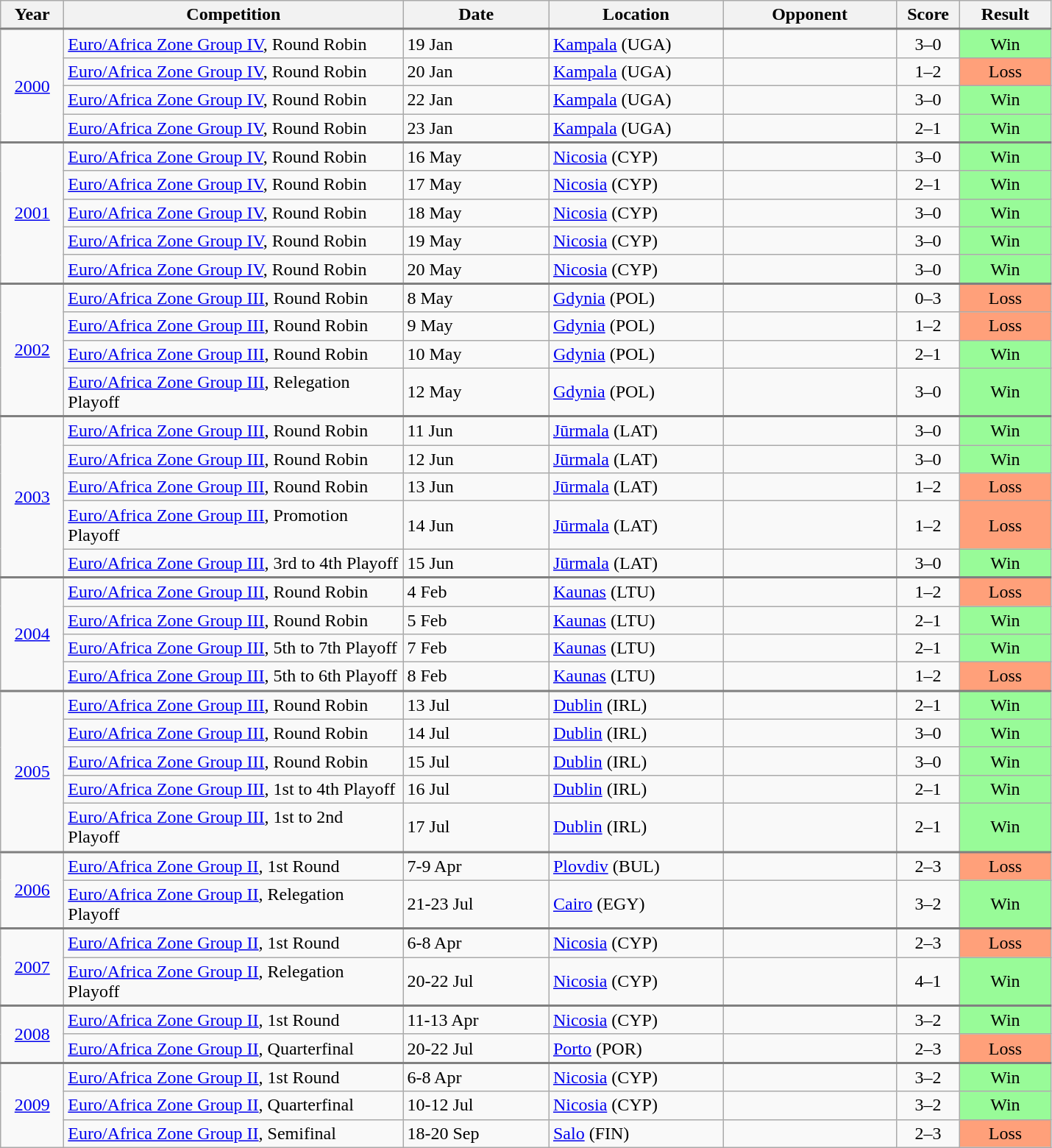<table class="wikitable collapsible collapsed">
<tr>
<th width="50">Year</th>
<th width="300">Competition</th>
<th width="125">Date</th>
<th width="150">Location</th>
<th width="150">Opponent</th>
<th width="50">Score</th>
<th width="75">Result</th>
</tr>
<tr style="border-top:2px solid gray;">
<td align="center" rowspan="4"><a href='#'>2000</a></td>
<td><a href='#'>Euro/Africa Zone Group IV</a>, Round Robin</td>
<td>19 Jan</td>
<td><a href='#'>Kampala</a> (UGA)</td>
<td></td>
<td align="center">3–0</td>
<td align="center" bgcolor="#98FB98">Win</td>
</tr>
<tr>
<td><a href='#'>Euro/Africa Zone Group IV</a>, Round Robin</td>
<td>20 Jan</td>
<td><a href='#'>Kampala</a> (UGA)</td>
<td></td>
<td align="center">1–2</td>
<td align="center" bgcolor="FFA07A">Loss</td>
</tr>
<tr>
<td><a href='#'>Euro/Africa Zone Group IV</a>, Round Robin</td>
<td>22 Jan</td>
<td><a href='#'>Kampala</a> (UGA)</td>
<td></td>
<td align="center">3–0</td>
<td align="center" bgcolor="#98FB98">Win</td>
</tr>
<tr>
<td><a href='#'>Euro/Africa Zone Group IV</a>, Round Robin</td>
<td>23 Jan</td>
<td><a href='#'>Kampala</a> (UGA)</td>
<td></td>
<td align="center">2–1</td>
<td align="center" bgcolor="#98FB98">Win</td>
</tr>
<tr style="border-top:2px solid gray;">
<td align="center" rowspan="5"><a href='#'>2001</a></td>
<td><a href='#'>Euro/Africa Zone Group IV</a>, Round Robin</td>
<td>16 May</td>
<td><a href='#'>Nicosia</a> (CYP)</td>
<td></td>
<td align="center">3–0</td>
<td align="center" bgcolor="#98FB98">Win</td>
</tr>
<tr>
<td><a href='#'>Euro/Africa Zone Group IV</a>, Round Robin</td>
<td>17 May</td>
<td><a href='#'>Nicosia</a> (CYP)</td>
<td></td>
<td align="center">2–1</td>
<td align="center" bgcolor="#98FB98">Win</td>
</tr>
<tr>
<td><a href='#'>Euro/Africa Zone Group IV</a>, Round Robin</td>
<td>18 May</td>
<td><a href='#'>Nicosia</a> (CYP)</td>
<td></td>
<td align="center">3–0</td>
<td align="center" bgcolor="#98FB98">Win</td>
</tr>
<tr>
<td><a href='#'>Euro/Africa Zone Group IV</a>, Round Robin</td>
<td>19 May</td>
<td><a href='#'>Nicosia</a> (CYP)</td>
<td></td>
<td align="center">3–0</td>
<td align="center" bgcolor="#98FB98">Win</td>
</tr>
<tr>
<td><a href='#'>Euro/Africa Zone Group IV</a>, Round Robin</td>
<td>20 May</td>
<td><a href='#'>Nicosia</a> (CYP)</td>
<td></td>
<td align="center">3–0</td>
<td align="center" bgcolor="#98FB98">Win</td>
</tr>
<tr style="border-top:2px solid gray;">
<td align="center" rowspan="4"><a href='#'>2002</a></td>
<td><a href='#'>Euro/Africa Zone Group III</a>, Round Robin</td>
<td>8 May</td>
<td><a href='#'>Gdynia</a> (POL)</td>
<td></td>
<td align="center">0–3</td>
<td align="center" bgcolor="FFA07A">Loss</td>
</tr>
<tr>
<td><a href='#'>Euro/Africa Zone Group III</a>, Round Robin</td>
<td>9 May</td>
<td><a href='#'>Gdynia</a> (POL)</td>
<td></td>
<td align="center">1–2</td>
<td align="center" bgcolor="FFA07A">Loss</td>
</tr>
<tr>
<td><a href='#'>Euro/Africa Zone Group III</a>, Round Robin</td>
<td>10 May</td>
<td><a href='#'>Gdynia</a> (POL)</td>
<td></td>
<td align="center">2–1</td>
<td align="center" bgcolor="#98FB98">Win</td>
</tr>
<tr>
<td><a href='#'>Euro/Africa Zone Group III</a>, Relegation Playoff</td>
<td>12 May</td>
<td><a href='#'>Gdynia</a> (POL)</td>
<td></td>
<td align="center">3–0</td>
<td align="center" bgcolor="#98FB98">Win</td>
</tr>
<tr style="border-top:2px solid gray;">
<td align="center" rowspan="5"><a href='#'>2003</a></td>
<td><a href='#'>Euro/Africa Zone Group III</a>, Round Robin</td>
<td>11 Jun</td>
<td><a href='#'>Jūrmala</a> (LAT)</td>
<td></td>
<td align="center">3–0</td>
<td align="center" bgcolor="#98FB98">Win</td>
</tr>
<tr>
<td><a href='#'>Euro/Africa Zone Group III</a>, Round Robin</td>
<td>12 Jun</td>
<td><a href='#'>Jūrmala</a> (LAT)</td>
<td></td>
<td align="center">3–0</td>
<td align="center" bgcolor="#98FB98">Win</td>
</tr>
<tr>
<td><a href='#'>Euro/Africa Zone Group III</a>, Round Robin</td>
<td>13 Jun</td>
<td><a href='#'>Jūrmala</a> (LAT)</td>
<td></td>
<td align="center">1–2</td>
<td align="center" bgcolor="FFA07A">Loss</td>
</tr>
<tr>
<td><a href='#'>Euro/Africa Zone Group III</a>, Promotion Playoff</td>
<td>14 Jun</td>
<td><a href='#'>Jūrmala</a> (LAT)</td>
<td></td>
<td align="center">1–2</td>
<td align="center" bgcolor="FFA07A">Loss</td>
</tr>
<tr>
<td><a href='#'>Euro/Africa Zone Group III</a>, 3rd to 4th Playoff</td>
<td>15 Jun</td>
<td><a href='#'>Jūrmala</a> (LAT)</td>
<td></td>
<td align="center">3–0</td>
<td align="center" bgcolor="#98FB98">Win</td>
</tr>
<tr style="border-top:2px solid gray;">
<td align="center" rowspan="4"><a href='#'>2004</a></td>
<td><a href='#'>Euro/Africa Zone Group III</a>, Round Robin</td>
<td>4 Feb</td>
<td><a href='#'>Kaunas</a> (LTU)</td>
<td></td>
<td align="center">1–2</td>
<td align="center" bgcolor="FFA07A">Loss</td>
</tr>
<tr>
<td><a href='#'>Euro/Africa Zone Group III</a>, Round Robin</td>
<td>5 Feb</td>
<td><a href='#'>Kaunas</a> (LTU)</td>
<td></td>
<td align="center">2–1</td>
<td align="center" bgcolor="#98FB98">Win</td>
</tr>
<tr>
<td><a href='#'>Euro/Africa Zone Group III</a>, 5th to 7th Playoff</td>
<td>7 Feb</td>
<td><a href='#'>Kaunas</a> (LTU)</td>
<td></td>
<td align="center">2–1</td>
<td align="center" bgcolor="#98FB98">Win</td>
</tr>
<tr>
<td><a href='#'>Euro/Africa Zone Group III</a>, 5th to 6th Playoff</td>
<td>8 Feb</td>
<td><a href='#'>Kaunas</a> (LTU)</td>
<td></td>
<td align="center">1–2</td>
<td align="center" bgcolor="FFA07A">Loss</td>
</tr>
<tr style="border-top:2px solid gray;">
<td align="center" rowspan="5"><a href='#'>2005</a></td>
<td><a href='#'>Euro/Africa Zone Group III</a>, Round Robin</td>
<td>13 Jul</td>
<td><a href='#'>Dublin</a> (IRL)</td>
<td></td>
<td align="center">2–1</td>
<td align="center" bgcolor="#98FB98">Win</td>
</tr>
<tr>
<td><a href='#'>Euro/Africa Zone Group III</a>, Round Robin</td>
<td>14 Jul</td>
<td><a href='#'>Dublin</a> (IRL)</td>
<td></td>
<td align="center">3–0</td>
<td align="center" bgcolor="#98FB98">Win</td>
</tr>
<tr>
<td><a href='#'>Euro/Africa Zone Group III</a>, Round Robin</td>
<td>15 Jul</td>
<td><a href='#'>Dublin</a> (IRL)</td>
<td></td>
<td align="center">3–0</td>
<td align="center" bgcolor="#98FB98">Win</td>
</tr>
<tr>
<td><a href='#'>Euro/Africa Zone Group III</a>, 1st to 4th Playoff</td>
<td>16 Jul</td>
<td><a href='#'>Dublin</a> (IRL)</td>
<td></td>
<td align="center">2–1</td>
<td align="center" bgcolor="#98FB98">Win</td>
</tr>
<tr>
<td><a href='#'>Euro/Africa Zone Group III</a>, 1st to 2nd Playoff</td>
<td>17 Jul</td>
<td><a href='#'>Dublin</a> (IRL)</td>
<td></td>
<td align="center">2–1</td>
<td align="center" bgcolor="#98FB98">Win</td>
</tr>
<tr style="border-top:2px solid gray;">
<td align="center" rowspan="2"><a href='#'>2006</a></td>
<td><a href='#'>Euro/Africa Zone Group II</a>, 1st Round</td>
<td>7-9 Apr</td>
<td><a href='#'>Plovdiv</a> (BUL)</td>
<td></td>
<td align="center">2–3</td>
<td align="center" bgcolor="FFA07A">Loss</td>
</tr>
<tr>
<td><a href='#'>Euro/Africa Zone Group II</a>, Relegation Playoff</td>
<td>21-23 Jul</td>
<td><a href='#'>Cairo</a> (EGY)</td>
<td></td>
<td align="center">3–2</td>
<td align="center" bgcolor="#98FB98">Win</td>
</tr>
<tr style="border-top:2px solid gray;">
<td align="center" rowspan="2"><a href='#'>2007</a></td>
<td><a href='#'>Euro/Africa Zone Group II</a>, 1st Round</td>
<td>6-8 Apr</td>
<td><a href='#'>Nicosia</a> (CYP)</td>
<td></td>
<td align="center">2–3</td>
<td align="center" bgcolor="FFA07A">Loss</td>
</tr>
<tr>
<td><a href='#'>Euro/Africa Zone Group II</a>, Relegation Playoff</td>
<td>20-22 Jul</td>
<td><a href='#'>Nicosia</a> (CYP)</td>
<td></td>
<td align="center">4–1</td>
<td align="center" bgcolor="#98FB98">Win</td>
</tr>
<tr style="border-top:2px solid gray;">
<td align="center" rowspan="2"><a href='#'>2008</a></td>
<td><a href='#'>Euro/Africa Zone Group II</a>, 1st Round</td>
<td>11-13 Apr</td>
<td><a href='#'>Nicosia</a> (CYP)</td>
<td></td>
<td align="center">3–2</td>
<td align="center" bgcolor="#98FB98">Win</td>
</tr>
<tr>
<td><a href='#'>Euro/Africa Zone Group II</a>, Quarterfinal</td>
<td>20-22 Jul</td>
<td><a href='#'>Porto</a> (POR)</td>
<td></td>
<td align="center">2–3</td>
<td align="center" bgcolor="FFA07A">Loss</td>
</tr>
<tr style="border-top:2px solid gray;">
<td align="center" rowspan="3"><a href='#'>2009</a></td>
<td><a href='#'>Euro/Africa Zone Group II</a>, 1st Round</td>
<td>6-8 Apr</td>
<td><a href='#'>Nicosia</a> (CYP)</td>
<td></td>
<td align="center">3–2</td>
<td align="center" bgcolor="#98FB98">Win</td>
</tr>
<tr>
<td><a href='#'>Euro/Africa Zone Group II</a>, Quarterfinal</td>
<td>10-12 Jul</td>
<td><a href='#'>Nicosia</a> (CYP)</td>
<td></td>
<td align="center">3–2</td>
<td align="center" bgcolor="#98FB98">Win</td>
</tr>
<tr>
<td><a href='#'>Euro/Africa Zone Group II</a>, Semifinal</td>
<td>18-20 Sep</td>
<td><a href='#'>Salo</a> (FIN)</td>
<td></td>
<td align="center">2–3</td>
<td align="center" bgcolor="FFA07A">Loss</td>
</tr>
</table>
